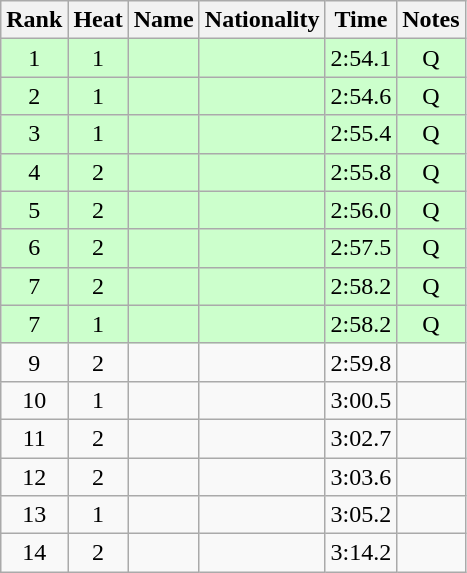<table class="wikitable sortable" style="text-align:center">
<tr>
<th>Rank</th>
<th>Heat</th>
<th>Name</th>
<th>Nationality</th>
<th>Time</th>
<th class="unsortable">Notes</th>
</tr>
<tr bgcolor="#ccffcc">
<td>1</td>
<td>1</td>
<td align="left"></td>
<td align="left"></td>
<td>2:54.1</td>
<td>Q</td>
</tr>
<tr bgcolor="#ccffcc">
<td>2</td>
<td>1</td>
<td align="left"></td>
<td align="left"></td>
<td>2:54.6</td>
<td>Q</td>
</tr>
<tr bgcolor="#ccffcc">
<td>3</td>
<td>1</td>
<td align="left"></td>
<td align="left"></td>
<td>2:55.4</td>
<td>Q</td>
</tr>
<tr bgcolor="#ccffcc">
<td>4</td>
<td>2</td>
<td align="left"></td>
<td align="left"></td>
<td>2:55.8</td>
<td>Q</td>
</tr>
<tr bgcolor="#ccffcc">
<td>5</td>
<td>2</td>
<td align="left"></td>
<td align="left"></td>
<td>2:56.0</td>
<td>Q</td>
</tr>
<tr bgcolor="#ccffcc">
<td>6</td>
<td>2</td>
<td align="left"></td>
<td align="left"></td>
<td>2:57.5</td>
<td>Q</td>
</tr>
<tr bgcolor="#ccffcc">
<td>7</td>
<td>2</td>
<td align="left"></td>
<td align="left"></td>
<td>2:58.2</td>
<td>Q</td>
</tr>
<tr bgcolor="#ccffcc">
<td>7</td>
<td>1</td>
<td align="left"></td>
<td align="left"></td>
<td>2:58.2</td>
<td>Q</td>
</tr>
<tr>
<td>9</td>
<td>2</td>
<td align="left"></td>
<td align="left"></td>
<td>2:59.8</td>
<td></td>
</tr>
<tr>
<td>10</td>
<td>1</td>
<td align="left"></td>
<td align="left"></td>
<td>3:00.5</td>
<td></td>
</tr>
<tr>
<td>11</td>
<td>2</td>
<td align="left"></td>
<td align="left"></td>
<td>3:02.7</td>
<td></td>
</tr>
<tr>
<td>12</td>
<td>2</td>
<td align="left"></td>
<td align="left"></td>
<td>3:03.6</td>
<td></td>
</tr>
<tr>
<td>13</td>
<td>1</td>
<td align="left"></td>
<td align="left"></td>
<td>3:05.2</td>
<td></td>
</tr>
<tr>
<td>14</td>
<td>2</td>
<td align="left"></td>
<td align="left"></td>
<td>3:14.2</td>
<td></td>
</tr>
</table>
